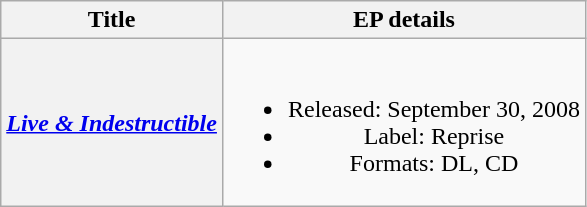<table class="wikitable plainrowheaders" style="text-align:center;">
<tr>
<th scope="col">Title</th>
<th scope="col">EP details</th>
</tr>
<tr>
<th scope="row"><em><a href='#'>Live & Indestructible</a></em></th>
<td><br><ul><li>Released: September 30, 2008</li><li>Label: Reprise</li><li>Formats: DL, CD</li></ul></td>
</tr>
</table>
